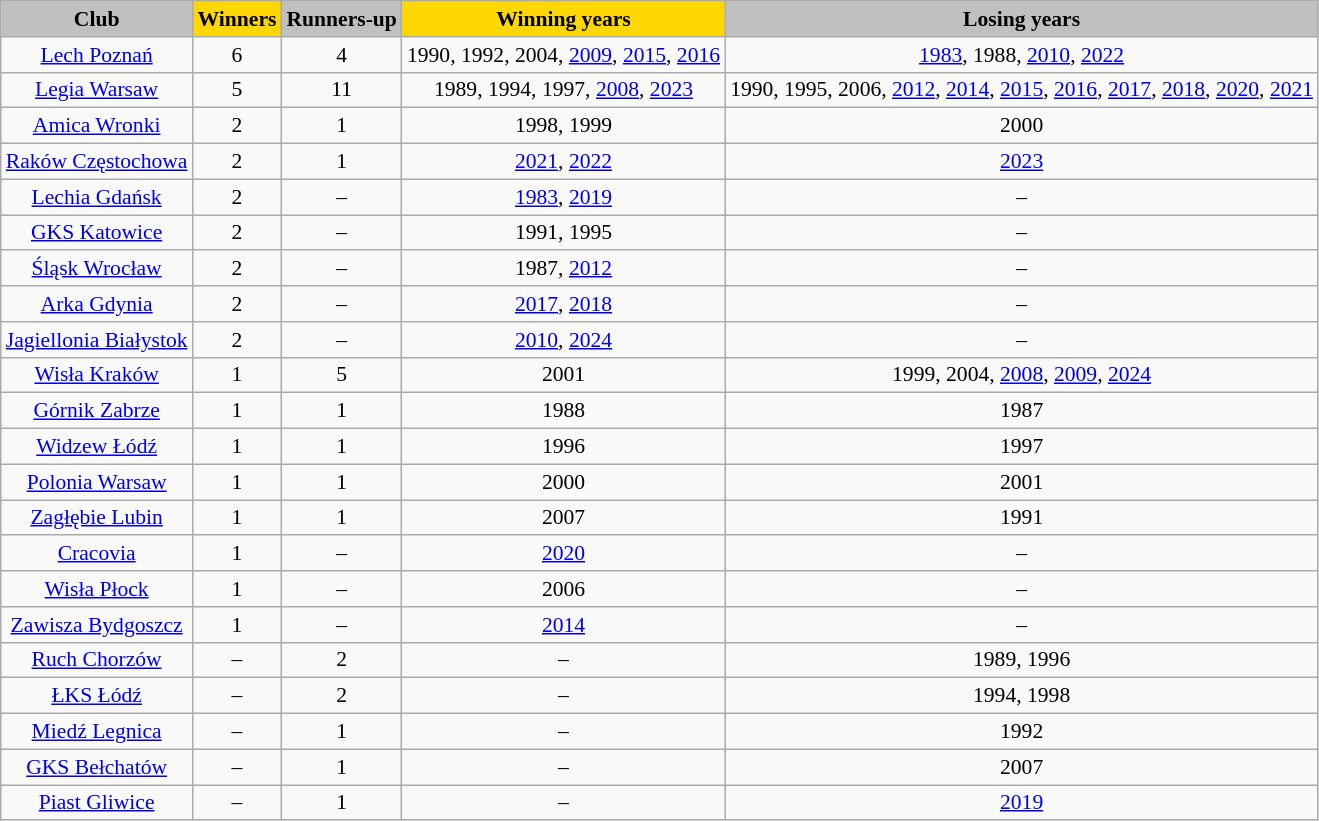<table class="wikitable sortable" style="font-size:90%; text-align: center;">
<tr>
<th style="background-color:silver;"><strong>Club</strong></th>
<th style="background-color:gold;"><strong>Winners</strong></th>
<th style="background-color:silver;"><strong>Runners-up</strong></th>
<th style="background-color:gold;"><strong>Winning years</strong></th>
<th style="background-color:silver;"><strong>Losing years</strong></th>
</tr>
<tr>
<td><a href='#'>Lech Poznań</a></td>
<td>6</td>
<td>4</td>
<td>1990, 1992, 2004, <a href='#'>2009</a>, <a href='#'>2015</a>, <a href='#'>2016</a></td>
<td><a href='#'>1983</a>, 1988, <a href='#'>2010</a>, <a href='#'>2022</a></td>
</tr>
<tr>
<td><a href='#'>Legia Warsaw</a></td>
<td>5</td>
<td>11</td>
<td>1989, 1994, 1997, <a href='#'>2008</a>, <a href='#'>2023</a></td>
<td>1990, 1995, 2006, <a href='#'>2012</a>, <a href='#'>2014</a>, <a href='#'>2015</a>, <a href='#'>2016</a>, <a href='#'>2017</a>, <a href='#'>2018</a>, <a href='#'>2020</a>, <a href='#'>2021</a></td>
</tr>
<tr>
<td><a href='#'>Amica Wronki</a></td>
<td>2</td>
<td>1</td>
<td>1998, 1999</td>
<td>2000</td>
</tr>
<tr>
<td><a href='#'>Raków Częstochowa</a></td>
<td>2</td>
<td>1</td>
<td><a href='#'>2021</a>, <a href='#'>2022</a></td>
<td><a href='#'>2023</a></td>
</tr>
<tr>
<td><a href='#'>Lechia Gdańsk</a></td>
<td>2</td>
<td>–</td>
<td><a href='#'>1983</a>, <a href='#'>2019</a></td>
<td>–</td>
</tr>
<tr>
<td><a href='#'>GKS Katowice</a></td>
<td>2</td>
<td>–</td>
<td>1991, 1995</td>
<td>–</td>
</tr>
<tr>
<td><a href='#'>Śląsk Wrocław</a></td>
<td>2</td>
<td>–</td>
<td>1987, <a href='#'>2012</a></td>
<td>–</td>
</tr>
<tr>
<td><a href='#'>Arka Gdynia</a></td>
<td>2</td>
<td>–</td>
<td><a href='#'>2017</a>, <a href='#'>2018</a></td>
<td>–</td>
</tr>
<tr>
<td><a href='#'>Jagiellonia Białystok</a></td>
<td>2</td>
<td>–</td>
<td><a href='#'>2010</a>, <a href='#'>2024</a></td>
<td>–</td>
</tr>
<tr>
<td><a href='#'>Wisła Kraków</a></td>
<td>1</td>
<td>5</td>
<td>2001</td>
<td>1999, 2004, <a href='#'>2008</a>, <a href='#'>2009</a>, <a href='#'>2024</a></td>
</tr>
<tr>
<td><a href='#'>Górnik Zabrze</a></td>
<td>1</td>
<td>1</td>
<td>1988</td>
<td>1987</td>
</tr>
<tr>
<td><a href='#'>Widzew Łódź</a></td>
<td>1</td>
<td>1</td>
<td>1996</td>
<td>1997</td>
</tr>
<tr>
<td><a href='#'>Polonia Warsaw</a></td>
<td>1</td>
<td>1</td>
<td>2000</td>
<td>2001</td>
</tr>
<tr>
<td><a href='#'>Zagłębie Lubin</a></td>
<td>1</td>
<td>1</td>
<td>2007</td>
<td>1991</td>
</tr>
<tr>
<td><a href='#'>Cracovia</a></td>
<td>1</td>
<td>–</td>
<td><a href='#'>2020</a></td>
<td>–</td>
</tr>
<tr>
<td><a href='#'>Wisła Płock</a></td>
<td>1</td>
<td>–</td>
<td>2006</td>
<td>–</td>
</tr>
<tr>
<td><a href='#'>Zawisza Bydgoszcz</a></td>
<td>1</td>
<td>–</td>
<td><a href='#'>2014</a></td>
<td>–</td>
</tr>
<tr>
<td><a href='#'>Ruch Chorzów</a></td>
<td>–</td>
<td>2</td>
<td>–</td>
<td>1989, 1996</td>
</tr>
<tr>
<td><a href='#'>ŁKS Łódź</a></td>
<td>–</td>
<td>2</td>
<td>–</td>
<td>1994, 1998</td>
</tr>
<tr>
<td><a href='#'>Miedź Legnica</a></td>
<td>–</td>
<td>1</td>
<td>–</td>
<td>1992</td>
</tr>
<tr>
<td><a href='#'>GKS Bełchatów</a></td>
<td>–</td>
<td>1</td>
<td>–</td>
<td>2007</td>
</tr>
<tr>
<td><a href='#'>Piast Gliwice</a></td>
<td>–</td>
<td>1</td>
<td>–</td>
<td><a href='#'>2019</a></td>
</tr>
</table>
